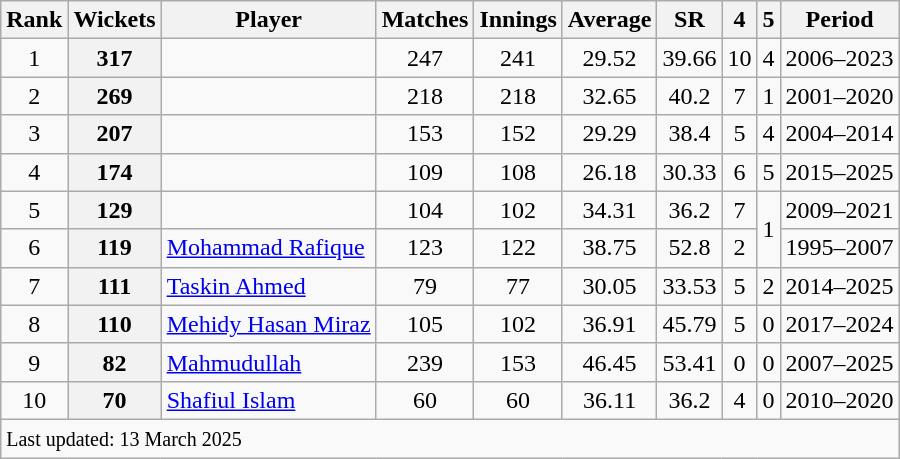<table class="wikitable plainrowheaders sortable">
<tr>
<th scope=col>Rank</th>
<th scope=col>Wickets</th>
<th scope=col>Player</th>
<th scope=col>Matches</th>
<th scope=col>Innings</th>
<th scope=col>Average</th>
<th scope=col>SR</th>
<th scope=col>4</th>
<th scope=col>5</th>
<th scope=col>Period</th>
</tr>
<tr>
<td align=center>1</td>
<th scope=row style=text-align:center;>317</th>
<td></td>
<td align=center>247</td>
<td align=center>241</td>
<td align=center>29.52</td>
<td align=center>39.66</td>
<td align=center>10</td>
<td align=center>4</td>
<td>2006–2023</td>
</tr>
<tr>
<td align=center>2</td>
<th scope=row style=text-align:center;>269</th>
<td></td>
<td align=center>218</td>
<td align=center>218</td>
<td align=center>32.65</td>
<td align=center>40.2</td>
<td align=center>7</td>
<td align=center>1</td>
<td>2001–2020</td>
</tr>
<tr>
<td align=center>3</td>
<th scope=row style=text-align:center;>207</th>
<td></td>
<td align=center>153</td>
<td align=center>152</td>
<td align=center>29.29</td>
<td align=center>38.4</td>
<td align=center>5</td>
<td align=center>4</td>
<td>2004–2014</td>
</tr>
<tr>
<td align=center>4</td>
<th scope=row style=text-align:center;>174</th>
<td></td>
<td align=center>109</td>
<td align=center>108</td>
<td align=center>26.18</td>
<td align=center>30.33</td>
<td align=center>6</td>
<td align=center>5</td>
<td>2015–2025</td>
</tr>
<tr>
<td align=center>5</td>
<th scope=row style=text-align:center;>129</th>
<td></td>
<td align=center>104</td>
<td align=center>102</td>
<td align=center>34.31</td>
<td align=center>36.2</td>
<td align=center>7</td>
<td rowspan="2" align="center">1</td>
<td>2009–2021</td>
</tr>
<tr>
<td align=center>6</td>
<th scope=row style=text-align:center;>119</th>
<td><a href='#'>Mohammad Rafique</a></td>
<td align=center>123</td>
<td align=center>122</td>
<td align=center>38.75</td>
<td align=center>52.8</td>
<td align=center>2</td>
<td>1995–2007</td>
</tr>
<tr>
<td align=center>7</td>
<th scope=row style=text-align:center;>111</th>
<td><a href='#'>Taskin Ahmed</a></td>
<td align=center>79</td>
<td align=center>77</td>
<td align=center>30.05</td>
<td align=center>33.53</td>
<td align=center>5</td>
<td align=center>2</td>
<td>2014–2025</td>
</tr>
<tr>
<td align=center>8</td>
<th scope=row style=text-align:center;>110</th>
<td><a href='#'>Mehidy Hasan Miraz</a></td>
<td align=center>105</td>
<td align=center>102</td>
<td align=center>36.91</td>
<td align=center>45.79</td>
<td align=center>5</td>
<td align=center>0</td>
<td>2017–2024</td>
</tr>
<tr>
<td align=center>9</td>
<th scope=row style=text-align:center;>82</th>
<td><a href='#'>Mahmudullah</a></td>
<td align=center>239</td>
<td align=center>153</td>
<td align=center>46.45</td>
<td align=center>53.41</td>
<td align=center>0</td>
<td align=center>0</td>
<td>2007–2025</td>
</tr>
<tr>
<td align=center>10</td>
<th scope=row style=text-align:center;>70</th>
<td><a href='#'>Shafiul Islam</a></td>
<td align=center>60</td>
<td align=center>60</td>
<td align=center>36.11</td>
<td align=center>36.2</td>
<td align=center>4</td>
<td align=center>0</td>
<td>2010–2020</td>
</tr>
<tr class="sortbottom">
<td colspan="10"><small>Last updated: 13 March 2025</small></td>
</tr>
</table>
